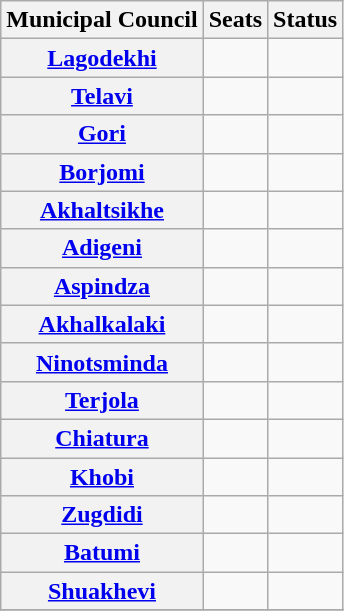<table class="wikitable sortable" style="text-align:right">
<tr>
<th>Municipal Council</th>
<th>Seats</th>
<th>Status</th>
</tr>
<tr>
<th><a href='#'>Lagodekhi</a></th>
<td></td>
<td></td>
</tr>
<tr>
<th><a href='#'>Telavi</a></th>
<td></td>
<td></td>
</tr>
<tr>
<th><a href='#'>Gori</a></th>
<td></td>
<td></td>
</tr>
<tr>
<th><a href='#'>Borjomi</a></th>
<td></td>
<td></td>
</tr>
<tr>
<th><a href='#'>Akhaltsikhe</a></th>
<td></td>
<td></td>
</tr>
<tr>
<th><a href='#'>Adigeni</a></th>
<td></td>
<td></td>
</tr>
<tr>
<th><a href='#'>Aspindza</a></th>
<td></td>
<td></td>
</tr>
<tr>
<th><a href='#'>Akhalkalaki</a></th>
<td></td>
<td></td>
</tr>
<tr>
<th><a href='#'>Ninotsminda</a></th>
<td></td>
<td></td>
</tr>
<tr>
<th><a href='#'>Terjola</a></th>
<td></td>
<td></td>
</tr>
<tr>
<th><a href='#'>Chiatura</a></th>
<td></td>
<td></td>
</tr>
<tr>
<th><a href='#'>Khobi</a></th>
<td></td>
<td></td>
</tr>
<tr>
<th><a href='#'>Zugdidi</a></th>
<td></td>
<td></td>
</tr>
<tr>
<th><a href='#'>Batumi</a></th>
<td></td>
<td></td>
</tr>
<tr>
<th><a href='#'>Shuakhevi</a></th>
<td></td>
<td></td>
</tr>
<tr>
</tr>
</table>
